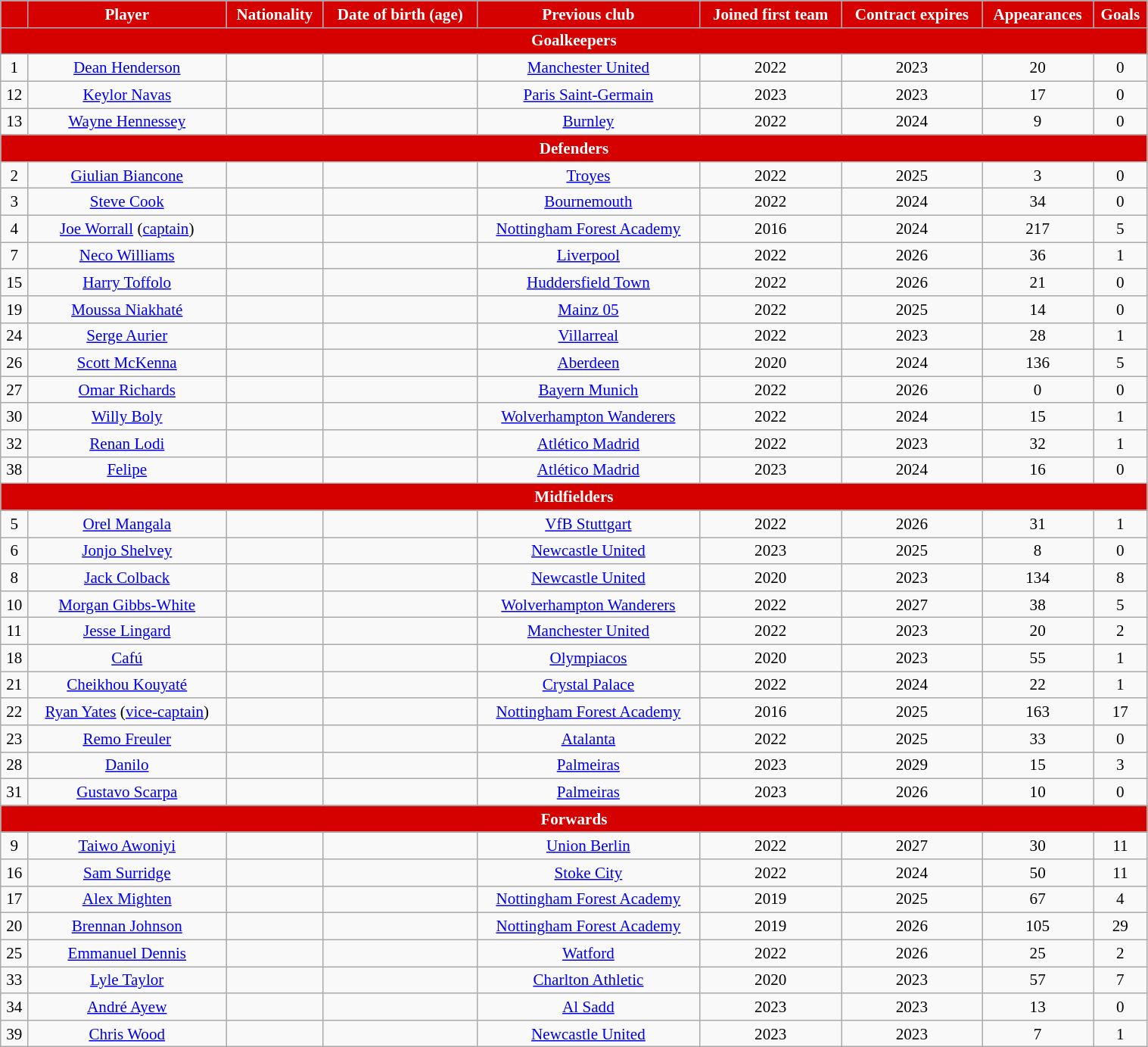<table class="wikitable" style="text-align:center; font-size:88%; width:80%;">
<tr>
<th style="background:#d50000; color:white; text-align:center;"></th>
<th style="background:#d50000; color:white; text-align:center;">Player</th>
<th style="background:#d50000; color:white; text-align:center;">Nationality</th>
<th style="background:#d50000; color:white; text-align:center;">Date of birth (age)</th>
<th style="background:#d50000; color:white; text-align:center;">Previous club</th>
<th style="background:#d50000; color:white; text-align:center;">Joined first team</th>
<th style="background:#d50000; color:white; text-align:center;">Contract expires</th>
<th style="background:#d50000; color:white; text-align:center;">Appearances</th>
<th style="background:#d50000; color:white; text-align:center;">Goals</th>
</tr>
<tr>
<th colspan="12" style="background:#d50000; color:white; text-align:center;">Goalkeepers</th>
</tr>
<tr>
<td>1</td>
<td><a href='#'>Dean Henderson</a></td>
<td></td>
<td></td>
<td> <a href='#'>Manchester United</a></td>
<td>2022</td>
<td>2023</td>
<td>20</td>
<td>0</td>
</tr>
<tr>
<td>12</td>
<td><a href='#'>Keylor Navas</a></td>
<td></td>
<td></td>
<td> <a href='#'>Paris Saint-Germain</a></td>
<td>2023</td>
<td>2023</td>
<td>17</td>
<td>0</td>
</tr>
<tr>
<td>13</td>
<td><a href='#'>Wayne Hennessey</a></td>
<td></td>
<td></td>
<td> <a href='#'>Burnley</a></td>
<td>2022</td>
<td>2024</td>
<td>9</td>
<td>0</td>
</tr>
<tr>
<th colspan="12" style="background:#d50000; color:white; text-align:center;">Defenders</th>
</tr>
<tr>
<td>2</td>
<td><a href='#'>Giulian Biancone</a></td>
<td></td>
<td></td>
<td> <a href='#'>Troyes</a></td>
<td>2022</td>
<td>2025</td>
<td>3</td>
<td>0</td>
</tr>
<tr>
<td>3</td>
<td><a href='#'>Steve Cook</a></td>
<td></td>
<td></td>
<td> <a href='#'>Bournemouth</a></td>
<td>2022</td>
<td>2024</td>
<td>34</td>
<td>0</td>
</tr>
<tr>
<td>4</td>
<td><a href='#'>Joe Worrall</a> (<a href='#'>captain</a>)</td>
<td></td>
<td></td>
<td><a href='#'>Nottingham Forest Academy</a></td>
<td>2016</td>
<td>2024</td>
<td>217</td>
<td>5</td>
</tr>
<tr>
<td>7</td>
<td><a href='#'>Neco Williams</a></td>
<td></td>
<td></td>
<td> <a href='#'>Liverpool</a></td>
<td>2022</td>
<td>2026</td>
<td>36</td>
<td>1</td>
</tr>
<tr>
<td>15</td>
<td><a href='#'>Harry Toffolo</a></td>
<td></td>
<td></td>
<td> <a href='#'>Huddersfield Town</a></td>
<td>2022</td>
<td>2026</td>
<td>21</td>
<td>0</td>
</tr>
<tr>
<td>19</td>
<td><a href='#'>Moussa Niakhaté</a></td>
<td></td>
<td></td>
<td> <a href='#'>Mainz 05</a></td>
<td>2022</td>
<td>2025</td>
<td>14</td>
<td>0</td>
</tr>
<tr>
<td>24</td>
<td><a href='#'>Serge Aurier</a></td>
<td></td>
<td></td>
<td> <a href='#'>Villarreal</a></td>
<td>2022</td>
<td>2023</td>
<td>28</td>
<td>1</td>
</tr>
<tr>
<td>26</td>
<td><a href='#'>Scott McKenna</a></td>
<td></td>
<td></td>
<td> <a href='#'>Aberdeen</a></td>
<td>2020</td>
<td>2024</td>
<td>136</td>
<td>5</td>
</tr>
<tr>
<td>27</td>
<td><a href='#'>Omar Richards</a></td>
<td></td>
<td></td>
<td> <a href='#'>Bayern Munich</a></td>
<td>2022</td>
<td>2026</td>
<td>0</td>
<td>0</td>
</tr>
<tr>
<td>30</td>
<td><a href='#'>Willy Boly</a></td>
<td></td>
<td></td>
<td> <a href='#'>Wolverhampton Wanderers</a></td>
<td>2022</td>
<td>2024</td>
<td>15</td>
<td>1</td>
</tr>
<tr>
<td>32</td>
<td><a href='#'>Renan Lodi</a></td>
<td></td>
<td></td>
<td> <a href='#'>Atlético Madrid</a></td>
<td>2022</td>
<td>2023</td>
<td>32</td>
<td>1</td>
</tr>
<tr>
<td>38</td>
<td><a href='#'>Felipe</a></td>
<td></td>
<td></td>
<td> <a href='#'>Atlético Madrid</a></td>
<td>2023</td>
<td>2024</td>
<td>16</td>
<td>0</td>
</tr>
<tr>
<th colspan="12" style="background:#d50000; color:white; text-align:center;">Midfielders</th>
</tr>
<tr>
<td>5</td>
<td><a href='#'>Orel Mangala</a></td>
<td></td>
<td></td>
<td> <a href='#'>VfB Stuttgart</a></td>
<td>2022</td>
<td>2026</td>
<td>31</td>
<td>1</td>
</tr>
<tr>
<td>6</td>
<td><a href='#'>Jonjo Shelvey</a></td>
<td></td>
<td></td>
<td> <a href='#'>Newcastle United</a></td>
<td>2023</td>
<td>2025</td>
<td>8</td>
<td>0</td>
</tr>
<tr>
<td>8</td>
<td><a href='#'>Jack Colback</a></td>
<td></td>
<td></td>
<td> <a href='#'>Newcastle United</a></td>
<td>2020</td>
<td>2023</td>
<td>134</td>
<td>8</td>
</tr>
<tr>
<td>10</td>
<td><a href='#'>Morgan Gibbs-White</a></td>
<td></td>
<td></td>
<td> <a href='#'>Wolverhampton Wanderers</a></td>
<td>2022</td>
<td>2027</td>
<td>38</td>
<td>5</td>
</tr>
<tr>
<td>11</td>
<td><a href='#'>Jesse Lingard</a></td>
<td></td>
<td></td>
<td> <a href='#'>Manchester United</a></td>
<td>2022</td>
<td>2023</td>
<td>20</td>
<td>2</td>
</tr>
<tr>
<td>18</td>
<td><a href='#'>Cafú</a></td>
<td></td>
<td></td>
<td> <a href='#'>Olympiacos</a></td>
<td>2020</td>
<td>2023</td>
<td>55</td>
<td>1</td>
</tr>
<tr>
<td>21</td>
<td><a href='#'>Cheikhou Kouyaté</a></td>
<td></td>
<td></td>
<td> <a href='#'>Crystal Palace</a></td>
<td>2022</td>
<td>2024</td>
<td>22</td>
<td>1</td>
</tr>
<tr>
<td>22</td>
<td><a href='#'>Ryan Yates</a> (<a href='#'>vice-captain</a>)</td>
<td></td>
<td></td>
<td><a href='#'>Nottingham Forest Academy</a></td>
<td>2016</td>
<td>2025</td>
<td>163</td>
<td>17</td>
</tr>
<tr>
<td>23</td>
<td><a href='#'>Remo Freuler</a></td>
<td></td>
<td></td>
<td> <a href='#'>Atalanta</a></td>
<td>2022</td>
<td>2025</td>
<td>33</td>
<td>0</td>
</tr>
<tr>
<td>28</td>
<td><a href='#'>Danilo</a></td>
<td></td>
<td></td>
<td> <a href='#'>Palmeiras</a></td>
<td>2023</td>
<td>2029</td>
<td>15</td>
<td>3</td>
</tr>
<tr>
<td>31</td>
<td><a href='#'>Gustavo Scarpa</a></td>
<td></td>
<td></td>
<td> <a href='#'>Palmeiras</a></td>
<td>2023</td>
<td>2026</td>
<td>10</td>
<td>0</td>
</tr>
<tr>
<th colspan="12" style="background:#d50000; color:white; text-align:center;">Forwards</th>
</tr>
<tr>
<td>9</td>
<td><a href='#'>Taiwo Awoniyi</a></td>
<td></td>
<td></td>
<td> <a href='#'>Union Berlin</a></td>
<td>2022</td>
<td>2027</td>
<td>30</td>
<td>11</td>
</tr>
<tr>
<td>16</td>
<td><a href='#'>Sam Surridge</a></td>
<td></td>
<td></td>
<td> <a href='#'>Stoke City</a></td>
<td>2022</td>
<td>2024</td>
<td>50</td>
<td>11</td>
</tr>
<tr>
<td>17</td>
<td><a href='#'>Alex Mighten</a></td>
<td></td>
<td></td>
<td><a href='#'>Nottingham Forest Academy</a></td>
<td>2019</td>
<td>2025</td>
<td>67</td>
<td>4</td>
</tr>
<tr>
<td>20</td>
<td><a href='#'>Brennan Johnson</a></td>
<td></td>
<td></td>
<td><a href='#'>Nottingham Forest Academy</a></td>
<td>2019</td>
<td>2026</td>
<td>105</td>
<td>29</td>
</tr>
<tr>
<td>25</td>
<td><a href='#'>Emmanuel Dennis</a></td>
<td></td>
<td></td>
<td> <a href='#'>Watford</a></td>
<td>2022</td>
<td>2026</td>
<td>25</td>
<td>2</td>
</tr>
<tr>
<td>33</td>
<td><a href='#'>Lyle Taylor</a></td>
<td></td>
<td></td>
<td> <a href='#'>Charlton Athletic</a></td>
<td>2020</td>
<td>2023</td>
<td>57</td>
<td>7</td>
</tr>
<tr>
<td>34</td>
<td><a href='#'>André Ayew</a></td>
<td></td>
<td></td>
<td> <a href='#'>Al Sadd</a></td>
<td>2023</td>
<td>2023</td>
<td>13</td>
<td>0</td>
</tr>
<tr>
<td>39</td>
<td><a href='#'>Chris Wood</a></td>
<td></td>
<td></td>
<td> <a href='#'>Newcastle United</a></td>
<td>2023</td>
<td>2023</td>
<td>7</td>
<td>1</td>
</tr>
</table>
